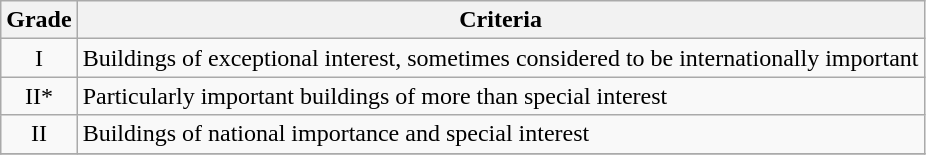<table class="wikitable" border="1">
<tr>
<th>Grade</th>
<th>Criteria</th>
</tr>
<tr>
<td align="center" >I</td>
<td>Buildings of exceptional interest, sometimes considered to be internationally important</td>
</tr>
<tr>
<td align="center" >II*</td>
<td>Particularly important buildings of more than special interest</td>
</tr>
<tr>
<td align="center" >II</td>
<td>Buildings of national importance and special interest</td>
</tr>
<tr>
</tr>
</table>
